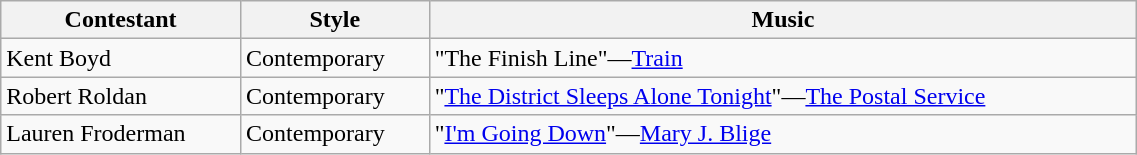<table class="wikitable" style="width:60%;">
<tr>
<th>Contestant</th>
<th>Style</th>
<th>Music</th>
</tr>
<tr>
<td>Kent Boyd</td>
<td>Contemporary</td>
<td>"The Finish Line"—<a href='#'>Train</a></td>
</tr>
<tr>
<td>Robert Roldan</td>
<td>Contemporary</td>
<td>"<a href='#'>The District Sleeps Alone Tonight</a>"—<a href='#'>The Postal Service</a></td>
</tr>
<tr>
<td>Lauren Froderman</td>
<td>Contemporary</td>
<td>"<a href='#'>I'm Going Down</a>"—<a href='#'>Mary J. Blige</a></td>
</tr>
</table>
